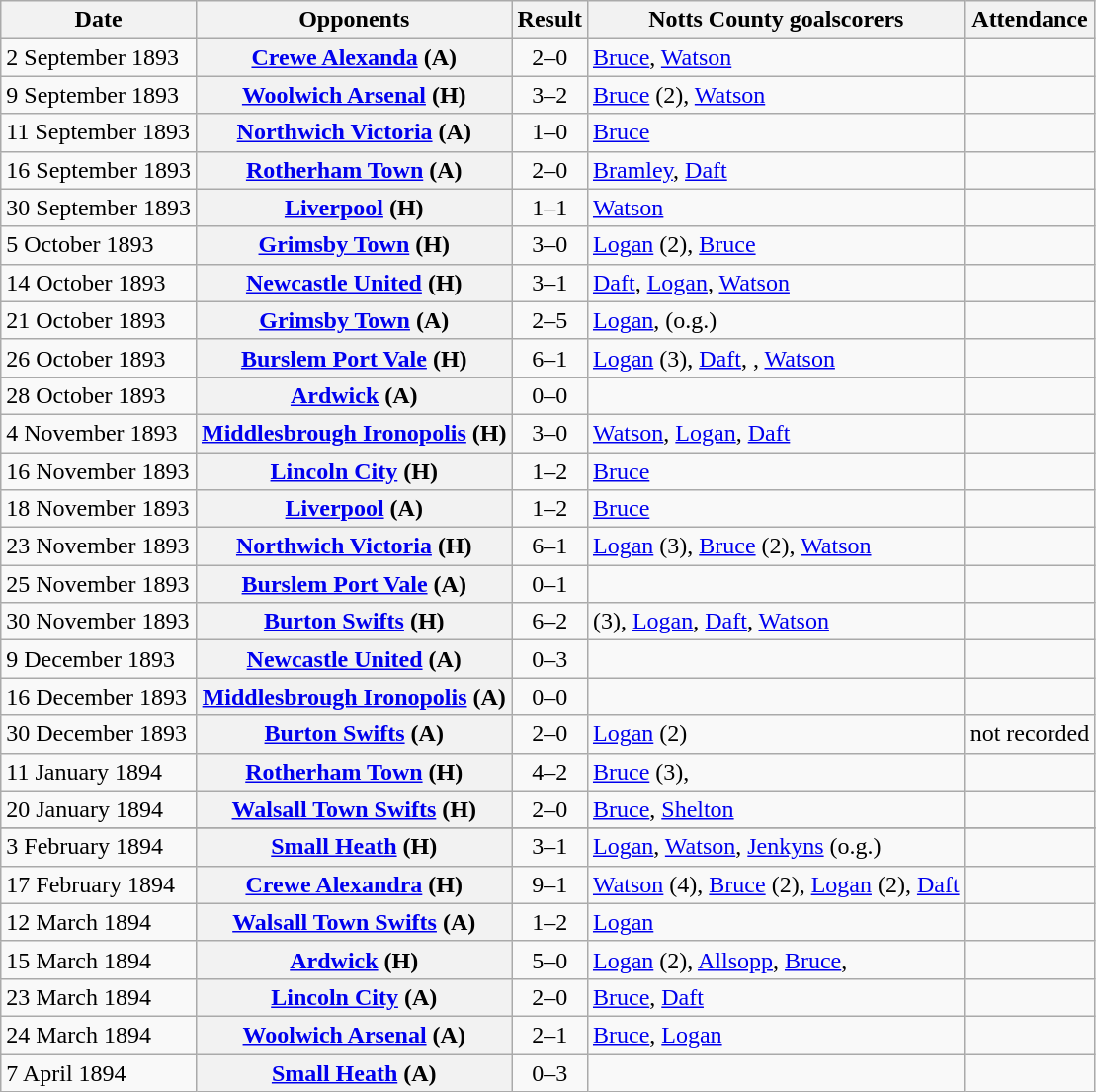<table class="wikitable plainrowheaders sortable">
<tr>
<th scope=col>Date</th>
<th scope=col>Opponents</th>
<th scope=col>Result</th>
<th scope=col class=unsortable>Notts County goalscorers</th>
<th scope=col>Attendance</th>
</tr>
<tr>
<td>2 September 1893</td>
<th scope=row><a href='#'>Crewe Alexanda</a> (A)</th>
<td align=center>2–0</td>
<td><a href='#'>Bruce</a>, <a href='#'>Watson</a></td>
<td align=center></td>
</tr>
<tr>
<td>9 September 1893</td>
<th scope=row><a href='#'>Woolwich Arsenal</a> (H)</th>
<td align=center>3–2</td>
<td><a href='#'>Bruce</a> (2), <a href='#'>Watson</a></td>
<td align=center></td>
</tr>
<tr>
<td>11 September 1893</td>
<th scope=row><a href='#'>Northwich Victoria</a> (A)</th>
<td align=center>1–0</td>
<td><a href='#'>Bruce</a></td>
<td align=center></td>
</tr>
<tr>
<td>16 September 1893</td>
<th scope=row><a href='#'>Rotherham Town</a> (A)</th>
<td align=center>2–0</td>
<td><a href='#'>Bramley</a>, <a href='#'>Daft</a></td>
<td align=center></td>
</tr>
<tr>
<td>30 September 1893</td>
<th scope=row><a href='#'>Liverpool</a> (H)</th>
<td align=center>1–1</td>
<td><a href='#'>Watson</a></td>
<td align=center></td>
</tr>
<tr>
<td>5 October 1893</td>
<th scope=row><a href='#'>Grimsby Town</a> (H)</th>
<td align=center>3–0</td>
<td><a href='#'>Logan</a> (2), <a href='#'>Bruce</a></td>
<td align=center></td>
</tr>
<tr>
<td>14 October 1893</td>
<th scope=row><a href='#'>Newcastle United</a> (H)</th>
<td align=center>3–1</td>
<td><a href='#'>Daft</a>, <a href='#'>Logan</a>, <a href='#'>Watson</a></td>
<td align=center></td>
</tr>
<tr>
<td>21 October 1893</td>
<th scope=row><a href='#'>Grimsby Town</a> (A)</th>
<td align=center>2–5</td>
<td><a href='#'>Logan</a>,  (o.g.)</td>
<td align=center></td>
</tr>
<tr>
<td>26 October 1893</td>
<th scope=row><a href='#'>Burslem Port Vale</a> (H)</th>
<td align=center>6–1</td>
<td><a href='#'>Logan</a> (3), <a href='#'>Daft</a>, , <a href='#'>Watson</a></td>
<td align=center></td>
</tr>
<tr>
<td>28 October 1893</td>
<th scope=row><a href='#'>Ardwick</a> (A)</th>
<td align=center>0–0</td>
<td></td>
<td align=center></td>
</tr>
<tr>
<td>4 November 1893</td>
<th scope=row><a href='#'>Middlesbrough Ironopolis</a> (H)</th>
<td align=center>3–0</td>
<td><a href='#'>Watson</a>, <a href='#'>Logan</a>, <a href='#'>Daft</a></td>
<td align=center></td>
</tr>
<tr>
<td>16 November 1893</td>
<th scope=row><a href='#'>Lincoln City</a> (H)</th>
<td align=center>1–2</td>
<td><a href='#'>Bruce</a></td>
<td align=center></td>
</tr>
<tr>
<td>18 November 1893</td>
<th scope=row><a href='#'>Liverpool</a> (A)</th>
<td align=center>1–2</td>
<td><a href='#'>Bruce</a></td>
<td align=center></td>
</tr>
<tr>
<td>23 November 1893</td>
<th scope=row><a href='#'>Northwich Victoria</a> (H)</th>
<td align=center>6–1</td>
<td><a href='#'>Logan</a> (3), <a href='#'>Bruce</a> (2), <a href='#'>Watson</a></td>
<td align=center></td>
</tr>
<tr>
<td>25 November 1893</td>
<th scope=row><a href='#'>Burslem Port Vale</a> (A)</th>
<td align=center>0–1</td>
<td></td>
<td align=center></td>
</tr>
<tr>
<td>30 November 1893</td>
<th scope=row><a href='#'>Burton Swifts</a> (H)</th>
<td align=center>6–2</td>
<td> (3), <a href='#'>Logan</a>, <a href='#'>Daft</a>, <a href='#'>Watson</a></td>
<td align=center></td>
</tr>
<tr>
<td>9 December 1893</td>
<th scope=row><a href='#'>Newcastle United</a> (A)</th>
<td align=center>0–3</td>
<td></td>
<td align=center></td>
</tr>
<tr>
<td>16 December 1893</td>
<th scope=row><a href='#'>Middlesbrough Ironopolis</a> (A)</th>
<td align=center>0–0</td>
<td></td>
<td align=center></td>
</tr>
<tr>
<td>30 December 1893</td>
<th scope=row><a href='#'>Burton Swifts</a> (A)</th>
<td align=center>2–0</td>
<td><a href='#'>Logan</a> (2)</td>
<td align=center>not recorded</td>
</tr>
<tr>
<td>11 January 1894</td>
<th scope=row><a href='#'>Rotherham Town</a> (H)</th>
<td align=center>4–2</td>
<td><a href='#'>Bruce</a> (3), </td>
<td align=center></td>
</tr>
<tr>
<td>20 January 1894</td>
<th scope=row><a href='#'>Walsall Town Swifts</a> (H)</th>
<td align=center>2–0</td>
<td><a href='#'>Bruce</a>, <a href='#'>Shelton</a></td>
<td align=center></td>
</tr>
<tr>
</tr>
<tr>
<td>3 February 1894</td>
<th scope=row><a href='#'>Small Heath</a> (H)</th>
<td align=center>3–1</td>
<td><a href='#'>Logan</a>, <a href='#'>Watson</a>, <a href='#'>Jenkyns</a> (o.g.)</td>
<td align=center></td>
</tr>
<tr>
<td>17 February 1894</td>
<th scope=row><a href='#'>Crewe Alexandra</a> (H)</th>
<td align=center>9–1</td>
<td><a href='#'>Watson</a> (4), <a href='#'>Bruce</a> (2), <a href='#'>Logan</a> (2), <a href='#'>Daft</a></td>
<td align=center></td>
</tr>
<tr>
<td>12 March 1894</td>
<th scope=row><a href='#'>Walsall Town Swifts</a> (A)</th>
<td align=center>1–2</td>
<td><a href='#'>Logan</a></td>
<td align=center></td>
</tr>
<tr>
<td>15 March 1894</td>
<th scope=row><a href='#'>Ardwick</a> (H)</th>
<td align=center>5–0</td>
<td><a href='#'>Logan</a> (2), <a href='#'>Allsopp</a>, <a href='#'>Bruce</a>, </td>
<td align=center></td>
</tr>
<tr>
<td>23 March 1894</td>
<th scope=row><a href='#'>Lincoln City</a> (A)</th>
<td align=center>2–0</td>
<td><a href='#'>Bruce</a>, <a href='#'>Daft</a></td>
<td align=center></td>
</tr>
<tr>
<td>24 March 1894</td>
<th scope=row><a href='#'>Woolwich Arsenal</a> (A)</th>
<td align=center>2–1</td>
<td><a href='#'>Bruce</a>, <a href='#'>Logan</a></td>
<td align=center></td>
</tr>
<tr>
<td>7 April 1894</td>
<th scope=row><a href='#'>Small Heath</a> (A)</th>
<td align=center>0–3</td>
<td></td>
<td align=center></td>
</tr>
</table>
